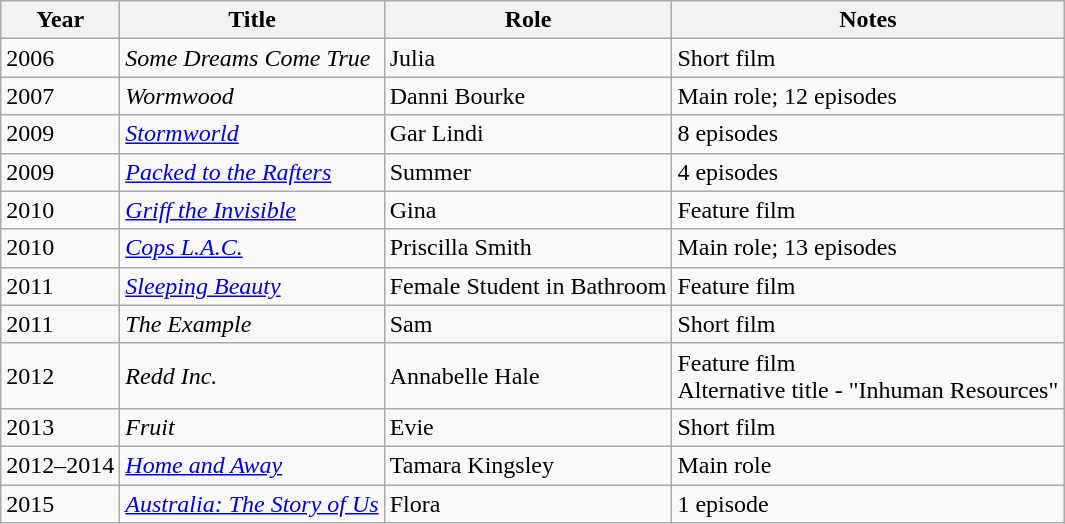<table class="wikitable sortable">
<tr>
<th>Year</th>
<th>Title</th>
<th>Role</th>
<th class="unsortable">Notes</th>
</tr>
<tr>
<td>2006</td>
<td><em>Some Dreams Come True</em></td>
<td>Julia</td>
<td>Short film</td>
</tr>
<tr>
<td>2007</td>
<td><em>Wormwood</em></td>
<td>Danni Bourke</td>
<td>Main role; 12 episodes</td>
</tr>
<tr>
<td>2009</td>
<td><em><a href='#'>Stormworld</a></em></td>
<td>Gar Lindi</td>
<td>8 episodes</td>
</tr>
<tr>
<td>2009</td>
<td><em><a href='#'>Packed to the Rafters</a></em></td>
<td>Summer</td>
<td>4 episodes</td>
</tr>
<tr>
<td>2010</td>
<td><em><a href='#'>Griff the Invisible</a></em></td>
<td>Gina</td>
<td>Feature film</td>
</tr>
<tr>
<td>2010</td>
<td><em><a href='#'>Cops L.A.C.</a></em></td>
<td>Priscilla Smith</td>
<td>Main role; 13 episodes</td>
</tr>
<tr>
<td>2011</td>
<td><em><a href='#'>Sleeping Beauty</a></em></td>
<td>Female Student in Bathroom</td>
<td>Feature film</td>
</tr>
<tr>
<td>2011</td>
<td><em>The Example</em></td>
<td>Sam</td>
<td>Short film</td>
</tr>
<tr>
<td>2012</td>
<td><em>Redd Inc.</em></td>
<td>Annabelle Hale</td>
<td>Feature film <br> Alternative title - "Inhuman Resources"</td>
</tr>
<tr>
<td>2013</td>
<td><em>Fruit</em></td>
<td>Evie</td>
<td>Short film</td>
</tr>
<tr>
<td>2012–2014</td>
<td><em><a href='#'>Home and Away</a></em></td>
<td>Tamara Kingsley</td>
<td>Main role</td>
</tr>
<tr>
<td>2015</td>
<td><em><a href='#'>Australia: The Story of Us</a></em></td>
<td>Flora</td>
<td>1 episode</td>
</tr>
</table>
